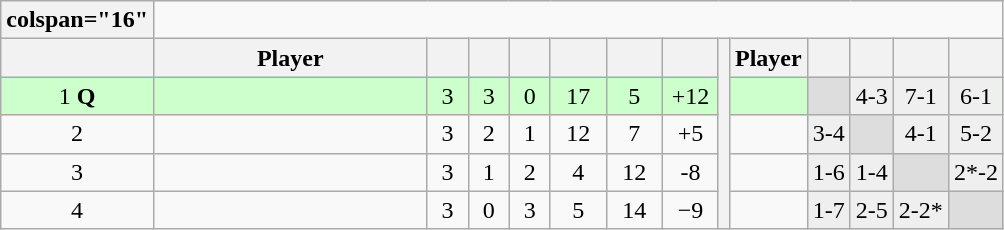<table class=wikitable style=text-align:center>
<tr>
<th>colspan="16" </th>
</tr>
<tr>
<th width=20 abbr=Position></th>
<th width=175>Player</th>
<th width=20 abbr=Played></th>
<th width=20 abbr=Won></th>
<th width=20 abbr=Lost></th>
<th width=30 abbr=Points for></th>
<th width=30 abbr=Points against></th>
<th width=30 abbr=Points difference></th>
<th rowspan="5" abbr=H2H></th>
<th>Player</th>
<th></th>
<th></th>
<th></th>
<th></th>
</tr>
<tr bgcolor=#CCFFCC>
<td>1 <strong>Q</strong></td>
<td align=left></td>
<td>3</td>
<td>3</td>
<td>0</td>
<td>17</td>
<td>5</td>
<td>+12</td>
<td></td>
<td bgcolor="#dddddd"> </td>
<td bgcolor="#efefef">4-3</td>
<td bgcolor="#efefef">7-1</td>
<td bgcolor="#efefef">6-1</td>
</tr>
<tr>
<td>2  </td>
<td align=left></td>
<td>3</td>
<td>2</td>
<td>1</td>
<td>12</td>
<td>7</td>
<td>+5</td>
<td></td>
<td bgcolor="#efefef">3-4</td>
<td bgcolor="#dddddd"> </td>
<td bgcolor="#efefef">4-1</td>
<td bgcolor="#efefef">5-2</td>
</tr>
<tr>
<td>3 </td>
<td align=left></td>
<td>3</td>
<td>1</td>
<td>2</td>
<td>4</td>
<td>12</td>
<td>-8</td>
<td></td>
<td bgcolor="#efefef">1-6</td>
<td bgcolor="#efefef">1-4</td>
<td bgcolor="#dddddd"> </td>
<td bgcolor="#efefef">2*-2</td>
</tr>
<tr>
<td>4 </td>
<td align=left></td>
<td>3</td>
<td>0</td>
<td>3</td>
<td>5</td>
<td>14</td>
<td>−9</td>
<td></td>
<td bgcolor="#efefef">1-7</td>
<td bgcolor="#efefef">2-5</td>
<td bgcolor="#efefef">2-2*</td>
<td bgcolor="#dddddd"> </td>
</tr>
</table>
